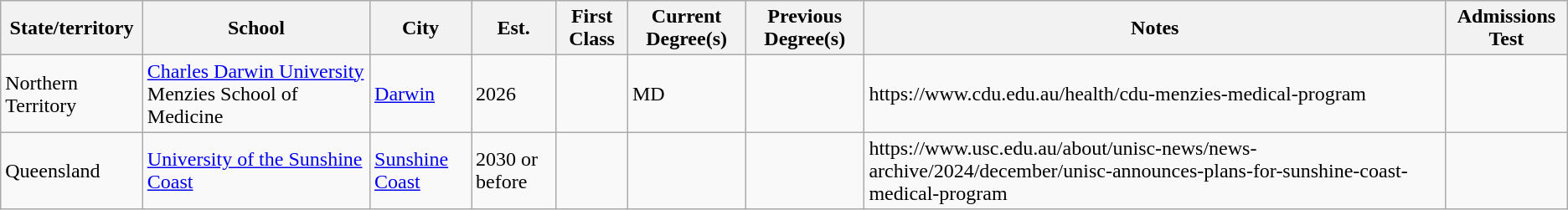<table class="wikitable sortable">
<tr>
<th>State/territory</th>
<th>School</th>
<th>City</th>
<th>Est.</th>
<th>First Class</th>
<th>Current Degree(s)</th>
<th>Previous Degree(s)</th>
<th class="sortable">Notes</th>
<th>Admissions Test</th>
</tr>
<tr>
<td id="Northern Territory">Northern Territory</td>
<td><a href='#'>Charles Darwin University</a> Menzies School of Medicine</td>
<td><a href='#'>Darwin</a></td>
<td>2026</td>
<td></td>
<td>MD</td>
<td></td>
<td>https://www.cdu.edu.au/health/cdu-menzies-medical-program</td>
<td></td>
</tr>
<tr>
<td id="Queensland">Queensland</td>
<td><a href='#'>University of the Sunshine Coast</a></td>
<td><a href='#'>Sunshine Coast</a></td>
<td>2030 or before</td>
<td></td>
<td></td>
<td></td>
<td>https://www.usc.edu.au/about/unisc-news/news-archive/2024/december/unisc-announces-plans-for-sunshine-coast-medical-program</td>
<td></td>
</tr>
</table>
